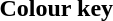<table class="toccolours">
<tr>
<th>Colour key</th>
</tr>
<tr>
<td></td>
</tr>
</table>
